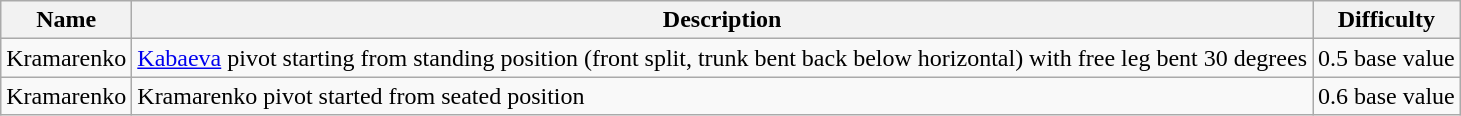<table class="wikitable">
<tr>
<th>Name</th>
<th>Description</th>
<th>Difficulty</th>
</tr>
<tr>
<td>Kramarenko</td>
<td><a href='#'>Kabaeva</a> pivot starting from standing position (front split, trunk bent back below horizontal) with free leg bent 30 degrees</td>
<td>0.5 base value</td>
</tr>
<tr>
<td>Kramarenko</td>
<td>Kramarenko pivot started from seated position</td>
<td>0.6 base value</td>
</tr>
</table>
